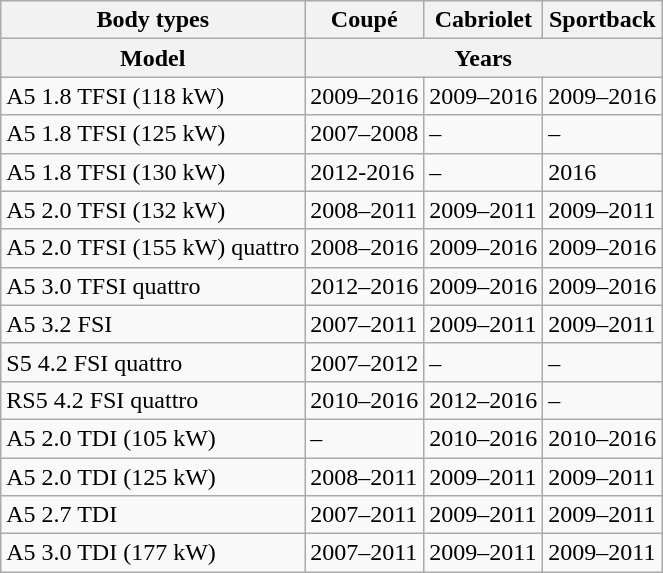<table class="wikitable">
<tr>
<th>Body types</th>
<th>Coupé</th>
<th>Cabriolet</th>
<th>Sportback</th>
</tr>
<tr>
<th>Model</th>
<th colspan=4>Years</th>
</tr>
<tr>
<td>A5 1.8 TFSI (118 kW)</td>
<td>2009–2016</td>
<td>2009–2016</td>
<td>2009–2016</td>
</tr>
<tr>
<td>A5 1.8 TFSI (125 kW)</td>
<td>2007–2008</td>
<td>–</td>
<td>–</td>
</tr>
<tr>
<td>A5 1.8 TFSI (130 kW)</td>
<td>2012-2016</td>
<td>–</td>
<td>2016</td>
</tr>
<tr>
<td>A5 2.0 TFSI (132 kW)</td>
<td>2008–2011</td>
<td>2009–2011</td>
<td>2009–2011</td>
</tr>
<tr>
<td>A5 2.0 TFSI (155 kW) quattro</td>
<td>2008–2016</td>
<td>2009–2016</td>
<td>2009–2016</td>
</tr>
<tr>
<td>A5 3.0 TFSI quattro</td>
<td>2012–2016</td>
<td>2009–2016</td>
<td>2009–2016</td>
</tr>
<tr>
<td>A5 3.2 FSI</td>
<td>2007–2011</td>
<td>2009–2011</td>
<td>2009–2011</td>
</tr>
<tr>
<td>S5 4.2 FSI quattro</td>
<td>2007–2012</td>
<td>–</td>
<td>–</td>
</tr>
<tr>
<td>RS5 4.2 FSI quattro</td>
<td>2010–2016</td>
<td>2012–2016</td>
<td>–</td>
</tr>
<tr>
<td>A5 2.0 TDI (105 kW)</td>
<td>–</td>
<td>2010–2016</td>
<td>2010–2016</td>
</tr>
<tr>
<td>A5 2.0 TDI (125 kW)</td>
<td>2008–2011</td>
<td>2009–2011</td>
<td>2009–2011</td>
</tr>
<tr>
<td>A5 2.7 TDI</td>
<td>2007–2011</td>
<td>2009–2011</td>
<td>2009–2011</td>
</tr>
<tr>
<td>A5 3.0 TDI (177 kW)</td>
<td>2007–2011</td>
<td>2009–2011</td>
<td>2009–2011</td>
</tr>
</table>
